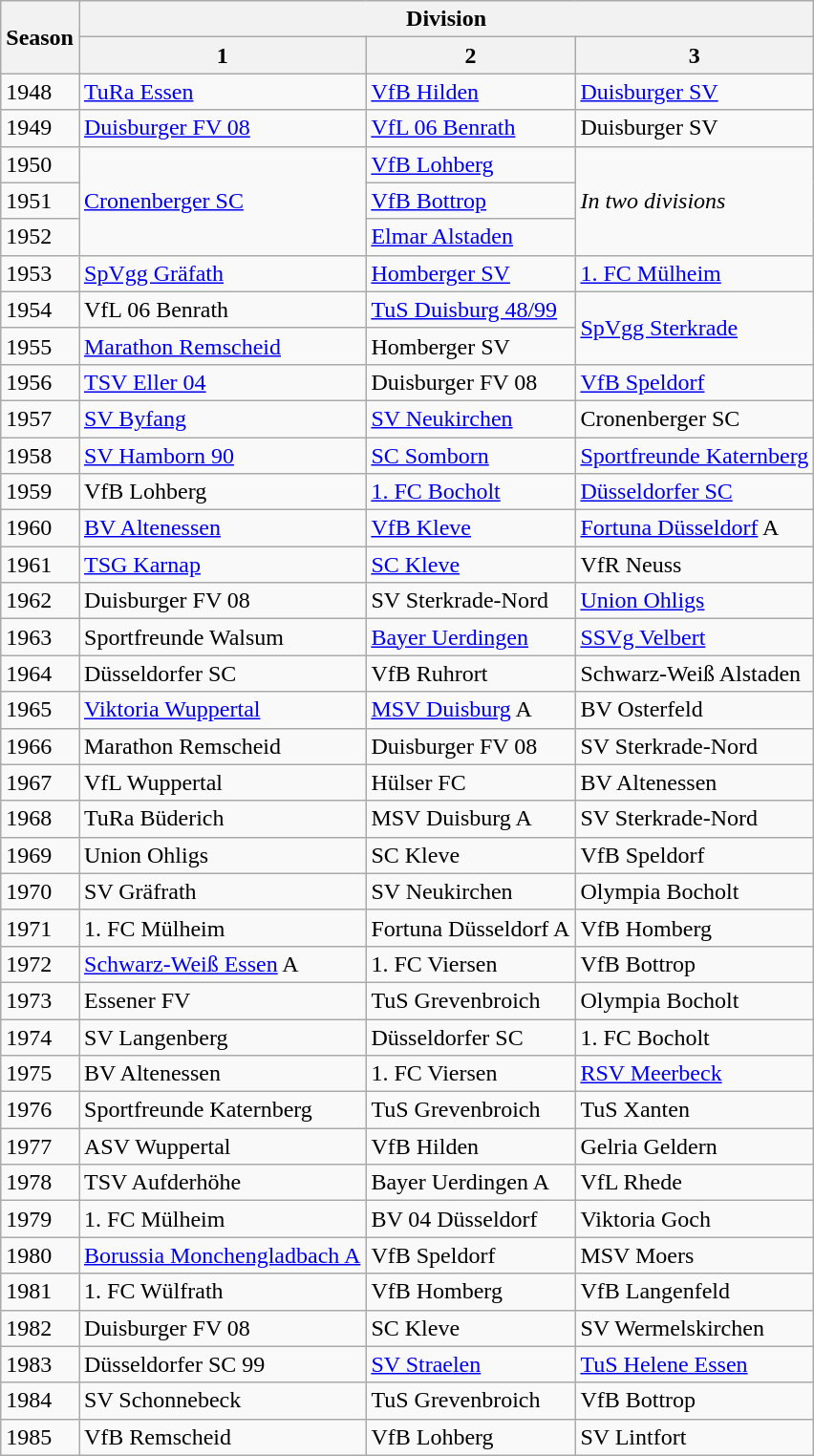<table class="wikitable">
<tr>
<th rowspan="2">Season</th>
<th colspan="3">Division</th>
</tr>
<tr>
<th>1</th>
<th>2</th>
<th>3</th>
</tr>
<tr>
<td>1948</td>
<td><a href='#'>TuRa Essen</a></td>
<td><a href='#'>VfB Hilden</a></td>
<td><a href='#'>Duisburger SV</a></td>
</tr>
<tr>
<td>1949</td>
<td><a href='#'>Duisburger FV 08</a></td>
<td><a href='#'>VfL 06 Benrath</a></td>
<td>Duisburger SV</td>
</tr>
<tr>
<td>1950</td>
<td rowspan=3><a href='#'>Cronenberger SC</a></td>
<td><a href='#'>VfB Lohberg</a></td>
<td rowspan=3><em>In two divisions</em></td>
</tr>
<tr>
<td>1951</td>
<td><a href='#'>VfB Bottrop</a></td>
</tr>
<tr>
<td>1952</td>
<td><a href='#'>Elmar Alstaden</a></td>
</tr>
<tr>
<td>1953</td>
<td><a href='#'>SpVgg Gräfath</a></td>
<td><a href='#'>Homberger SV</a></td>
<td><a href='#'>1. FC Mülheim</a></td>
</tr>
<tr>
<td>1954</td>
<td>VfL 06 Benrath</td>
<td><a href='#'>TuS Duisburg 48/99</a></td>
<td rowspan=2><a href='#'>SpVgg Sterkrade</a></td>
</tr>
<tr>
<td>1955</td>
<td><a href='#'>Marathon Remscheid</a></td>
<td>Homberger SV</td>
</tr>
<tr>
<td>1956</td>
<td><a href='#'>TSV Eller 04</a></td>
<td>Duisburger FV 08</td>
<td><a href='#'>VfB Speldorf</a></td>
</tr>
<tr>
<td>1957</td>
<td><a href='#'>SV Byfang</a></td>
<td><a href='#'>SV Neukirchen</a></td>
<td>Cronenberger SC</td>
</tr>
<tr>
<td>1958</td>
<td><a href='#'>SV Hamborn 90</a></td>
<td><a href='#'>SC Somborn</a></td>
<td><a href='#'>Sportfreunde Katernberg</a></td>
</tr>
<tr>
<td>1959</td>
<td>VfB Lohberg</td>
<td><a href='#'>1. FC Bocholt</a></td>
<td><a href='#'>Düsseldorfer SC</a></td>
</tr>
<tr>
<td>1960</td>
<td><a href='#'>BV Altenessen</a></td>
<td><a href='#'>VfB Kleve</a></td>
<td><a href='#'>Fortuna Düsseldorf</a> A</td>
</tr>
<tr>
<td>1961</td>
<td><a href='#'>TSG Karnap</a></td>
<td><a href='#'>SC Kleve</a></td>
<td>VfR Neuss</td>
</tr>
<tr>
<td>1962</td>
<td>Duisburger FV 08</td>
<td>SV Sterkrade-Nord</td>
<td><a href='#'>Union Ohligs</a></td>
</tr>
<tr>
<td>1963</td>
<td>Sportfreunde Walsum</td>
<td><a href='#'>Bayer Uerdingen</a></td>
<td><a href='#'>SSVg Velbert</a></td>
</tr>
<tr>
<td>1964</td>
<td>Düsseldorfer SC</td>
<td>VfB Ruhrort</td>
<td>Schwarz-Weiß Alstaden</td>
</tr>
<tr>
<td>1965</td>
<td><a href='#'>Viktoria Wuppertal</a></td>
<td><a href='#'>MSV Duisburg</a> A</td>
<td>BV Osterfeld</td>
</tr>
<tr>
<td>1966</td>
<td>Marathon Remscheid</td>
<td>Duisburger FV 08</td>
<td>SV Sterkrade-Nord</td>
</tr>
<tr>
<td>1967</td>
<td>VfL Wuppertal</td>
<td>Hülser FC</td>
<td>BV Altenessen</td>
</tr>
<tr>
<td>1968</td>
<td>TuRa Büderich</td>
<td>MSV Duisburg A</td>
<td>SV Sterkrade-Nord</td>
</tr>
<tr>
<td>1969</td>
<td>Union Ohligs</td>
<td>SC Kleve</td>
<td>VfB Speldorf</td>
</tr>
<tr>
<td>1970</td>
<td>SV Gräfrath</td>
<td>SV Neukirchen</td>
<td>Olympia Bocholt</td>
</tr>
<tr>
<td>1971</td>
<td>1. FC Mülheim</td>
<td>Fortuna Düsseldorf A</td>
<td>VfB Homberg</td>
</tr>
<tr>
<td>1972</td>
<td><a href='#'>Schwarz-Weiß Essen</a> A</td>
<td>1. FC Viersen</td>
<td>VfB Bottrop</td>
</tr>
<tr>
<td>1973</td>
<td>Essener FV</td>
<td>TuS Grevenbroich</td>
<td>Olympia Bocholt</td>
</tr>
<tr>
<td>1974</td>
<td>SV Langenberg</td>
<td>Düsseldorfer SC</td>
<td>1. FC Bocholt</td>
</tr>
<tr>
<td>1975</td>
<td>BV Altenessen</td>
<td>1. FC Viersen</td>
<td><a href='#'>RSV Meerbeck</a></td>
</tr>
<tr>
<td>1976</td>
<td>Sportfreunde Katernberg</td>
<td>TuS Grevenbroich</td>
<td>TuS Xanten</td>
</tr>
<tr>
<td>1977</td>
<td>ASV Wuppertal</td>
<td>VfB Hilden</td>
<td>Gelria Geldern</td>
</tr>
<tr>
<td>1978</td>
<td>TSV Aufderhöhe</td>
<td>Bayer Uerdingen A</td>
<td>VfL Rhede</td>
</tr>
<tr>
<td>1979</td>
<td>1. FC Mülheim</td>
<td>BV 04 Düsseldorf</td>
<td>Viktoria Goch</td>
</tr>
<tr>
<td>1980</td>
<td><a href='#'>Borussia Monchengladbach A</a></td>
<td>VfB Speldorf</td>
<td>MSV Moers</td>
</tr>
<tr>
<td>1981</td>
<td>1. FC Wülfrath</td>
<td>VfB Homberg</td>
<td>VfB Langenfeld</td>
</tr>
<tr>
<td>1982</td>
<td>Duisburger FV 08</td>
<td>SC Kleve</td>
<td>SV Wermelskirchen</td>
</tr>
<tr>
<td>1983</td>
<td>Düsseldorfer SC 99</td>
<td><a href='#'>SV Straelen</a></td>
<td><a href='#'>TuS Helene Essen</a></td>
</tr>
<tr>
<td>1984</td>
<td>SV Schonnebeck</td>
<td>TuS Grevenbroich</td>
<td>VfB Bottrop</td>
</tr>
<tr>
<td>1985</td>
<td>VfB Remscheid</td>
<td>VfB Lohberg</td>
<td>SV Lintfort</td>
</tr>
</table>
